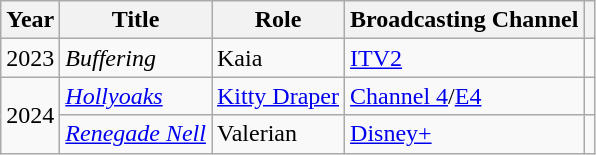<table class="wikitable plainrowheaders sortable">
<tr>
<th scope="col">Year</th>
<th scope="col">Title</th>
<th scope="col">Role</th>
<th scope="col">Broadcasting Channel</th>
<th style="text-align: center;" class="unsortable"></th>
</tr>
<tr>
<td>2023</td>
<td><em>Buffering</em></td>
<td>Kaia</td>
<td><a href='#'>ITV2</a></td>
<td></td>
</tr>
<tr>
<td rowspan="2">2024</td>
<td><em><a href='#'>Hollyoaks</a></em></td>
<td><a href='#'>Kitty Draper</a></td>
<td><a href='#'>Channel 4</a>/<a href='#'>E4</a></td>
<td></td>
</tr>
<tr>
<td><em><a href='#'>Renegade Nell</a></em></td>
<td>Valerian</td>
<td><a href='#'>Disney+</a></td>
<td></td>
</tr>
</table>
